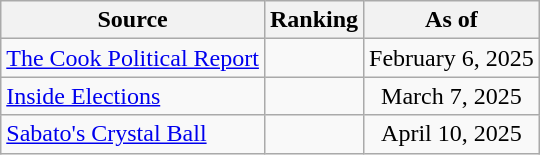<table class="wikitable" style="text-align:center">
<tr>
<th>Source</th>
<th>Ranking</th>
<th>As of</th>
</tr>
<tr>
<td align=left><a href='#'>The Cook Political Report</a></td>
<td></td>
<td>February 6, 2025</td>
</tr>
<tr>
<td align=left><a href='#'>Inside Elections</a></td>
<td></td>
<td>March 7, 2025</td>
</tr>
<tr>
<td align=left><a href='#'>Sabato's Crystal Ball</a></td>
<td></td>
<td>April 10, 2025</td>
</tr>
</table>
